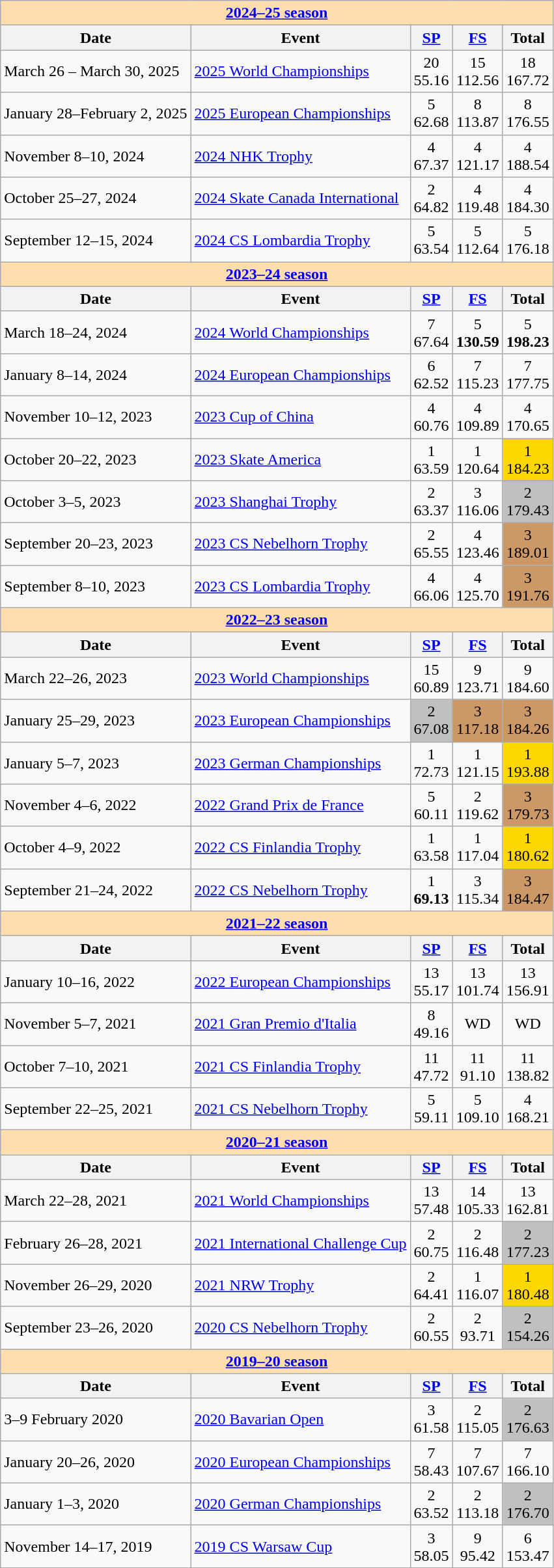<table class="wikitable">
<tr>
<td style="background-color: #ffdead; " colspan=5 align=center><a href='#'><strong>2024–25 season</strong></a></td>
</tr>
<tr>
<th>Date</th>
<th>Event</th>
<th><a href='#'>SP</a></th>
<th><a href='#'>FS</a></th>
<th>Total</th>
</tr>
<tr>
<td>March 26 – March 30, 2025</td>
<td><a href='#'>2025 World Championships</a></td>
<td align=center>20 <br> 55.16</td>
<td align=center>15 <br> 112.56</td>
<td align=center>18 <br> 167.72</td>
</tr>
<tr>
<td>January 28–February 2, 2025</td>
<td><a href='#'>2025 European Championships</a></td>
<td align=center>5 <br> 62.68</td>
<td align=center>8 <br> 113.87</td>
<td align=center>8 <br> 176.55</td>
</tr>
<tr>
<td>November 8–10, 2024</td>
<td><a href='#'>2024 NHK Trophy</a></td>
<td align=center>4 <br> 67.37</td>
<td align=center>4 <br> 121.17</td>
<td align=center>4 <br> 188.54</td>
</tr>
<tr>
<td>October 25–27, 2024</td>
<td><a href='#'>2024 Skate Canada International</a></td>
<td align=center>2 <br> 64.82</td>
<td align=center>4 <br> 119.48</td>
<td align=center>4 <br> 184.30</td>
</tr>
<tr>
<td>September 12–15, 2024</td>
<td><a href='#'>2024 CS Lombardia Trophy</a></td>
<td align=center>5 <br> 63.54</td>
<td align=center>5 <br> 112.64</td>
<td align=center>5 <br> 176.18</td>
</tr>
<tr>
<td style="background-color: #ffdead; " colspan=5 align=center><a href='#'><strong>2023–24 season</strong></a></td>
</tr>
<tr>
<th>Date</th>
<th>Event</th>
<th><a href='#'>SP</a></th>
<th><a href='#'>FS</a></th>
<th>Total</th>
</tr>
<tr>
<td>March 18–24, 2024</td>
<td><a href='#'>2024 World Championships</a></td>
<td align=center>7 <br> 67.64</td>
<td align=center>5 <br> <strong>130.59</strong></td>
<td align=center>5 <br> <strong>198.23</strong></td>
</tr>
<tr>
<td>January 8–14, 2024</td>
<td><a href='#'>2024 European Championships</a></td>
<td align=center>6 <br> 62.52</td>
<td align=center>7 <br> 115.23</td>
<td align=center>7 <br> 177.75</td>
</tr>
<tr>
<td>November 10–12, 2023</td>
<td><a href='#'>2023 Cup of China</a></td>
<td align=center>4 <br> 60.76</td>
<td align=center>4 <br> 109.89</td>
<td align=center>4 <br> 170.65</td>
</tr>
<tr>
<td>October 20–22, 2023</td>
<td><a href='#'>2023 Skate America</a></td>
<td align=center>1 <br> 63.59</td>
<td align=center>1 <br> 120.64</td>
<td align=center bgcolor=gold>1 <br> 184.23</td>
</tr>
<tr>
<td>October 3–5, 2023</td>
<td><a href='#'>2023 Shanghai Trophy</a></td>
<td align=center>2 <br> 63.37</td>
<td align=center>3 <br> 116.06</td>
<td align=center bgcolor=silver>2 <br> 179.43</td>
</tr>
<tr>
<td>September 20–23, 2023</td>
<td><a href='#'>2023 CS Nebelhorn Trophy</a></td>
<td align=center>2 <br> 65.55</td>
<td align=center>4 <br> 123.46</td>
<td align=center bgcolor=cc9966>3 <br> 189.01</td>
</tr>
<tr>
<td>September 8–10, 2023</td>
<td><a href='#'>2023 CS Lombardia Trophy</a></td>
<td align=center>4 <br> 66.06</td>
<td align=center>4 <br> 125.70</td>
<td align=center bgcolor=cc9966>3 <br> 191.76</td>
</tr>
<tr>
<td style="background-color: #ffdead; " colspan=5 align=center><a href='#'><strong>2022–23 season</strong></a></td>
</tr>
<tr>
<th>Date</th>
<th>Event</th>
<th><a href='#'>SP</a></th>
<th><a href='#'>FS</a></th>
<th>Total</th>
</tr>
<tr>
<td>March 22–26, 2023</td>
<td><a href='#'>2023 World Championships</a></td>
<td align=center>15 <br> 60.89</td>
<td align=center>9 <br> 123.71</td>
<td align=center>9 <br> 184.60</td>
</tr>
<tr>
<td>January 25–29, 2023</td>
<td><a href='#'>2023 European Championships</a></td>
<td align=center bgcolor=silver>2 <br> 67.08</td>
<td align=center bgcolor=cc9966>3 <br> 117.18</td>
<td align=center bgcolor=cc9966>3 <br> 184.26</td>
</tr>
<tr>
<td>January 5–7, 2023</td>
<td><a href='#'>2023 German Championships</a></td>
<td align=center>1 <br> 72.73</td>
<td align=center>1 <br> 121.15</td>
<td align=center bgcolor=gold>1 <br> 193.88</td>
</tr>
<tr>
<td>November 4–6, 2022</td>
<td><a href='#'>2022 Grand Prix de France</a></td>
<td align=center>5 <br> 60.11</td>
<td align=center>2 <br> 119.62</td>
<td align=center bgcolor=cc9966>3 <br> 179.73</td>
</tr>
<tr>
<td>October 4–9, 2022</td>
<td><a href='#'>2022 CS Finlandia Trophy</a></td>
<td align=center>1 <br> 63.58</td>
<td align=center>1 <br> 117.04</td>
<td align=center bgcolor=gold>1 <br> 180.62</td>
</tr>
<tr>
<td>September 21–24, 2022</td>
<td><a href='#'>2022 CS Nebelhorn Trophy</a></td>
<td align=center>1 <br> <strong>69.13</strong></td>
<td align=center>3 <br> 115.34</td>
<td align=center bgcolor=cc9966>3 <br> 184.47</td>
</tr>
<tr>
<td style="background-color: #ffdead; " colspan=5 align=center><a href='#'><strong>2021–22 season</strong></a></td>
</tr>
<tr>
<th>Date</th>
<th>Event</th>
<th><a href='#'>SP</a></th>
<th><a href='#'>FS</a></th>
<th>Total</th>
</tr>
<tr>
<td>January 10–16, 2022</td>
<td><a href='#'>2022 European Championships</a></td>
<td align=center>13 <br> 55.17</td>
<td align=center>13 <br> 101.74</td>
<td align=center>13 <br> 156.91</td>
</tr>
<tr>
<td>November 5–7, 2021</td>
<td><a href='#'>2021 Gran Premio d'Italia</a></td>
<td align=center>8 <br> 49.16</td>
<td align=center>WD</td>
<td align=center>WD</td>
</tr>
<tr>
<td>October 7–10, 2021</td>
<td><a href='#'>2021 CS Finlandia Trophy</a></td>
<td align=center>11 <br> 47.72</td>
<td align=center>11 <br> 91.10</td>
<td align=center>11 <br> 138.82</td>
</tr>
<tr>
<td>September 22–25, 2021</td>
<td><a href='#'>2021 CS Nebelhorn Trophy</a></td>
<td align=center>5 <br> 59.11</td>
<td align=center>5 <br> 109.10</td>
<td align=center>4 <br> 168.21</td>
</tr>
<tr>
<td style="background-color: #ffdead; " colspan=5 align=center><a href='#'><strong>2020–21 season</strong></a></td>
</tr>
<tr>
<th>Date</th>
<th>Event</th>
<th><a href='#'>SP</a></th>
<th><a href='#'>FS</a></th>
<th>Total</th>
</tr>
<tr>
<td>March 22–28, 2021</td>
<td><a href='#'>2021 World Championships</a></td>
<td align=center>13 <br> 57.48</td>
<td align=center>14 <br> 105.33</td>
<td align=center>13 <br> 162.81</td>
</tr>
<tr>
<td>February 26–28, 2021</td>
<td><a href='#'>2021 International Challenge Cup</a></td>
<td align=center>2 <br> 60.75</td>
<td align=center>2 <br> 116.48</td>
<td align=center bgcolor=silver>2 <br> 177.23</td>
</tr>
<tr>
<td>November 26–29, 2020</td>
<td><a href='#'>2021 NRW Trophy</a></td>
<td align=center>2 <br> 64.41</td>
<td align=center>1 <br> 116.07</td>
<td align=center bgcolor=gold>1 <br> 180.48</td>
</tr>
<tr>
<td>September 23–26, 2020</td>
<td><a href='#'>2020 CS Nebelhorn Trophy</a></td>
<td align=center>2 <br> 60.55</td>
<td align=center>2 <br> 93.71</td>
<td align=center bgcolor=silver>2 <br> 154.26</td>
</tr>
<tr>
<td style="background-color: #ffdead; " colspan=5 align=center><a href='#'><strong>2019–20 season</strong></a></td>
</tr>
<tr>
<th>Date</th>
<th>Event</th>
<th><a href='#'>SP</a></th>
<th><a href='#'>FS</a></th>
<th>Total</th>
</tr>
<tr>
<td>3–9 February 2020</td>
<td><a href='#'>2020 Bavarian Open</a></td>
<td align=center>3 <br> 61.58</td>
<td align=center>2 <br> 115.05</td>
<td align=center bgcolor=silver>2 <br> 176.63</td>
</tr>
<tr>
<td>January 20–26, 2020</td>
<td><a href='#'>2020 European Championships</a></td>
<td align=center>7 <br> 58.43</td>
<td align=center>7 <br> 107.67</td>
<td align=center>7 <br> 166.10</td>
</tr>
<tr>
<td>January 1–3, 2020</td>
<td><a href='#'>2020 German Championships</a></td>
<td align=center>2 <br> 63.52</td>
<td align=center>2 <br> 113.18</td>
<td align=center bgcolor=silver>2 <br> 176.70</td>
</tr>
<tr>
<td>November 14–17, 2019</td>
<td><a href='#'>2019 CS Warsaw Cup</a></td>
<td align=center>3 <br> 58.05</td>
<td align=center>9 <br> 95.42</td>
<td align=center>6 <br> 153.47</td>
</tr>
</table>
